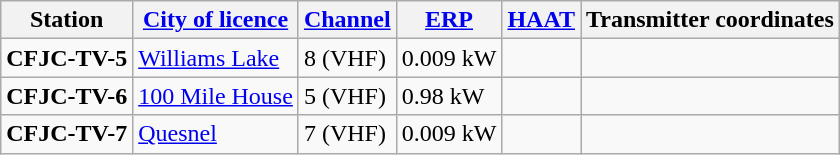<table class="wikitable">
<tr>
<th>Station</th>
<th><a href='#'>City of licence</a></th>
<th><a href='#'>Channel</a></th>
<th><a href='#'>ERP</a></th>
<th><a href='#'>HAAT</a></th>
<th>Transmitter coordinates</th>
</tr>
<tr style="vertical-align: top; text-align: left;">
<td><strong>CFJC-TV-5</strong></td>
<td><a href='#'>Williams Lake</a></td>
<td>8 (VHF)</td>
<td>0.009 kW</td>
<td></td>
<td></td>
</tr>
<tr style="vertical-align: top; text-align: left;">
<td><strong>CFJC-TV-6</strong></td>
<td><a href='#'>100 Mile House</a></td>
<td>5 (VHF)</td>
<td>0.98 kW</td>
<td></td>
<td></td>
</tr>
<tr style="vertical-align: top; text-align: left;">
<td><strong>CFJC-TV-7</strong></td>
<td><a href='#'>Quesnel</a></td>
<td>7 (VHF)</td>
<td>0.009 kW</td>
<td></td>
<td></td>
</tr>
</table>
